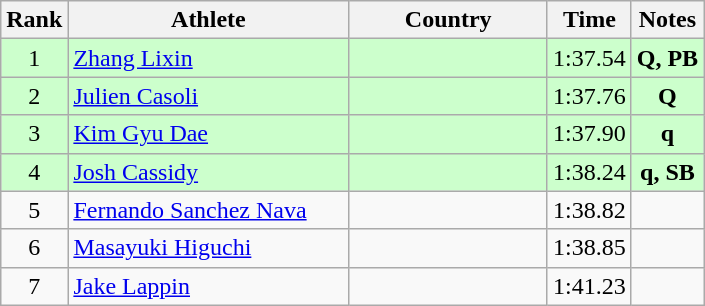<table class="wikitable sortable" style="text-align:center">
<tr>
<th>Rank</th>
<th style="width:180px">Athlete</th>
<th style="width:125px">Country</th>
<th>Time</th>
<th>Notes</th>
</tr>
<tr style="background:#cfc;">
<td>1</td>
<td style="text-align:left;"><a href='#'>Zhang Lixin</a></td>
<td style="text-align:left;"></td>
<td>1:37.54</td>
<td><strong>Q, PB</strong></td>
</tr>
<tr style="background:#cfc;">
<td>2</td>
<td style="text-align:left;"><a href='#'>Julien Casoli</a></td>
<td style="text-align:left;"></td>
<td>1:37.76</td>
<td><strong>Q</strong></td>
</tr>
<tr style="background:#cfc;">
<td>3</td>
<td style="text-align:left;"><a href='#'>Kim Gyu Dae</a></td>
<td style="text-align:left;"></td>
<td>1:37.90</td>
<td><strong>q</strong></td>
</tr>
<tr style="background:#cfc;">
<td>4</td>
<td style="text-align:left;"><a href='#'>Josh Cassidy</a></td>
<td style="text-align:left;"></td>
<td>1:38.24</td>
<td><strong>q, SB</strong></td>
</tr>
<tr>
<td>5</td>
<td style="text-align:left;"><a href='#'>Fernando Sanchez Nava</a></td>
<td style="text-align:left;"></td>
<td>1:38.82</td>
<td></td>
</tr>
<tr>
<td>6</td>
<td style="text-align:left;"><a href='#'>Masayuki Higuchi</a></td>
<td style="text-align:left;"></td>
<td>1:38.85</td>
<td></td>
</tr>
<tr>
<td>7</td>
<td style="text-align:left;"><a href='#'>Jake Lappin</a></td>
<td style="text-align:left;"></td>
<td>1:41.23</td>
<td></td>
</tr>
</table>
